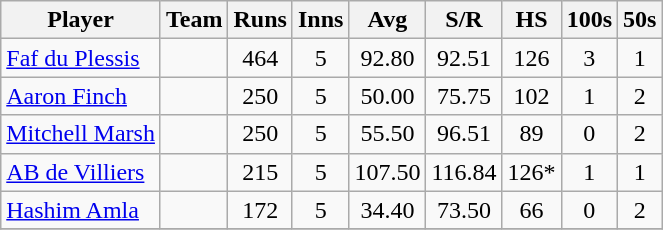<table class="wikitable" style="text-align:center;">
<tr>
<th>Player</th>
<th>Team</th>
<th>Runs</th>
<th>Inns</th>
<th>Avg</th>
<th>S/R</th>
<th>HS</th>
<th>100s</th>
<th>50s</th>
</tr>
<tr>
<td style="text-align:left;"><a href='#'>Faf du Plessis</a></td>
<td style="text-align:left;"></td>
<td>464</td>
<td>5</td>
<td>92.80</td>
<td>92.51</td>
<td>126</td>
<td>3</td>
<td>1</td>
</tr>
<tr>
<td style="text-align:left;"><a href='#'>Aaron Finch</a></td>
<td style="text-align:left;"></td>
<td>250</td>
<td>5</td>
<td>50.00</td>
<td>75.75</td>
<td>102</td>
<td>1</td>
<td>2</td>
</tr>
<tr>
<td style="text-align:left;"><a href='#'>Mitchell Marsh</a></td>
<td style="text-align:left;"></td>
<td>250</td>
<td>5</td>
<td>55.50</td>
<td>96.51</td>
<td>89</td>
<td>0</td>
<td>2</td>
</tr>
<tr>
<td style="text-align:left;"><a href='#'>AB de Villiers</a></td>
<td style="text-align:left;"></td>
<td>215</td>
<td>5</td>
<td>107.50</td>
<td>116.84</td>
<td>126*</td>
<td>1</td>
<td>1</td>
</tr>
<tr>
<td style="text-align:left;"><a href='#'>Hashim Amla</a></td>
<td style="text-align:left;"></td>
<td>172</td>
<td>5</td>
<td>34.40</td>
<td>73.50</td>
<td>66</td>
<td>0</td>
<td>2</td>
</tr>
<tr>
</tr>
</table>
